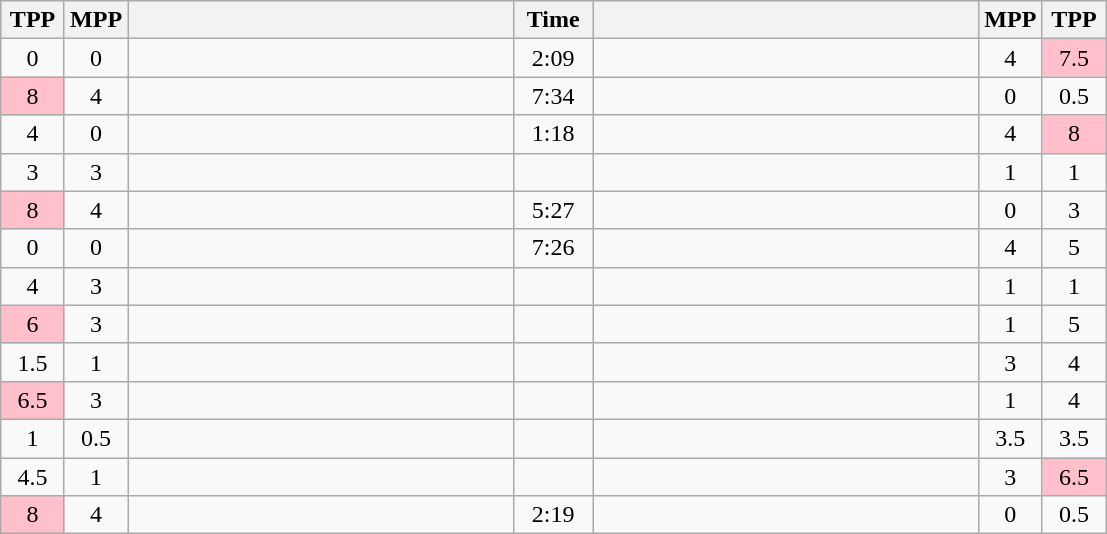<table class="wikitable" style="text-align: center;" |>
<tr>
<th width="35">TPP</th>
<th width="35">MPP</th>
<th width="250"></th>
<th width="45">Time</th>
<th width="250"></th>
<th width="35">MPP</th>
<th width="35">TPP</th>
</tr>
<tr>
<td>0</td>
<td>0</td>
<td style="text-align:left;"><strong></strong></td>
<td>2:09</td>
<td style="text-align:left;"></td>
<td>4</td>
<td bgcolor=pink>7.5</td>
</tr>
<tr>
<td bgcolor=pink>8</td>
<td>4</td>
<td style="text-align:left;"></td>
<td>7:34</td>
<td style="text-align:left;"><strong></strong></td>
<td>0</td>
<td>0.5</td>
</tr>
<tr>
<td>4</td>
<td>0</td>
<td style="text-align:left;"><strong></strong></td>
<td>1:18</td>
<td style="text-align:left;"></td>
<td>4</td>
<td bgcolor=pink>8</td>
</tr>
<tr>
<td>3</td>
<td>3</td>
<td style="text-align:left;"></td>
<td></td>
<td style="text-align:left;"><strong></strong></td>
<td>1</td>
<td>1</td>
</tr>
<tr>
<td bgcolor=pink>8</td>
<td>4</td>
<td style="text-align:left;"></td>
<td>5:27</td>
<td style="text-align:left;"><strong></strong></td>
<td>0</td>
<td>3</td>
</tr>
<tr>
<td>0</td>
<td>0</td>
<td style="text-align:left;"><strong></strong></td>
<td>7:26</td>
<td style="text-align:left;"></td>
<td>4</td>
<td>5</td>
</tr>
<tr>
<td>4</td>
<td>3</td>
<td style="text-align:left;"></td>
<td></td>
<td style="text-align:left;"><strong></strong></td>
<td>1</td>
<td>1</td>
</tr>
<tr>
<td bgcolor=pink>6</td>
<td>3</td>
<td style="text-align:left;"></td>
<td></td>
<td style="text-align:left;"><strong></strong></td>
<td>1</td>
<td>5</td>
</tr>
<tr>
<td>1.5</td>
<td>1</td>
<td style="text-align:left;"><strong></strong></td>
<td></td>
<td style="text-align:left;"></td>
<td>3</td>
<td>4</td>
</tr>
<tr>
<td bgcolor=pink>6.5</td>
<td>3</td>
<td style="text-align:left;"></td>
<td></td>
<td style="text-align:left;"><strong></strong></td>
<td>1</td>
<td>4</td>
</tr>
<tr>
<td>1</td>
<td>0.5</td>
<td style="text-align:left;"><strong></strong></td>
<td></td>
<td style="text-align:left;"></td>
<td>3.5</td>
<td>3.5</td>
</tr>
<tr>
<td>4.5</td>
<td>1</td>
<td style="text-align:left;"><strong></strong></td>
<td></td>
<td style="text-align:left;"></td>
<td>3</td>
<td bgcolor=pink>6.5</td>
</tr>
<tr>
<td bgcolor=pink>8</td>
<td>4</td>
<td style="text-align:left;"></td>
<td>2:19</td>
<td style="text-align:left;"><strong></strong></td>
<td>0</td>
<td>0.5</td>
</tr>
</table>
